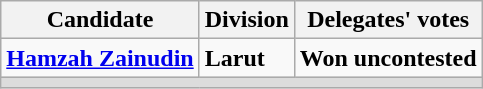<table class="wikitable">
<tr>
<th>Candidate</th>
<th>Division</th>
<th>Delegates' votes</th>
</tr>
<tr>
<td><strong><a href='#'>Hamzah Zainudin</a></strong></td>
<td><strong>Larut</strong></td>
<td colspan="1"><strong>Won uncontested</strong></td>
</tr>
<tr>
<td colspan="4" bgcolor="dcdcdc"></td>
</tr>
</table>
